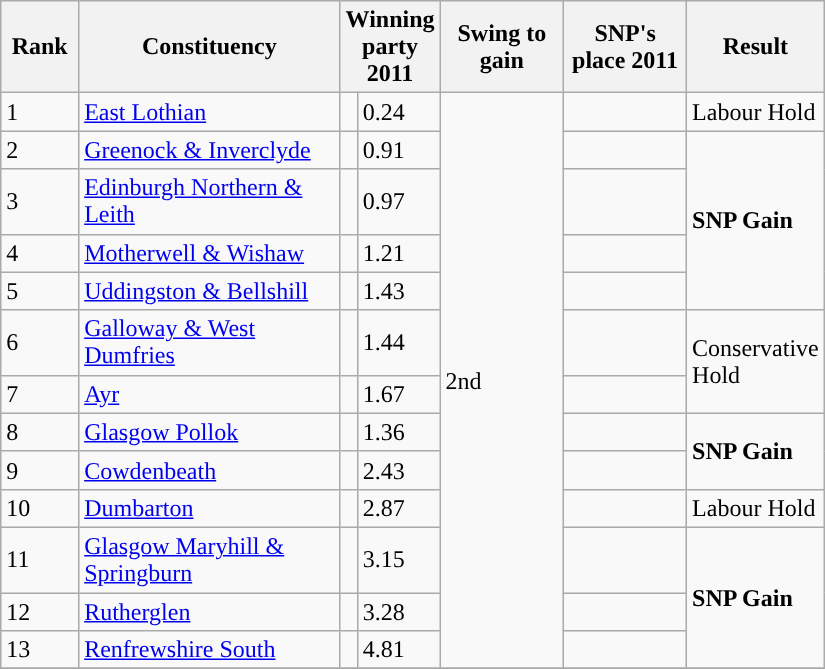<table class="wikitable" style="width:550px">
<tr>
<th style="width:50px;">Rank</th>
<th style="width:225px;">Constituency</th>
<th colspan="2" style="width:175px;">Winning party 2011</th>
<th style="width:100px;">Swing to gain</th>
<th style="width:100px;">SNP's place 2011</th>
<th colspan="2" style="width:175px;">Result</th>
</tr>
<tr>
<td>1</td>
<td><a href='#'>East Lothian</a></td>
<td></td>
<td>0.24</td>
<td rowspan="13">2nd</td>
<td style="background-color: "></td>
<td>Labour Hold</td>
</tr>
<tr>
<td>2</td>
<td><a href='#'>Greenock & Inverclyde</a></td>
<td></td>
<td>0.91</td>
<td style="background-color: "></td>
<td rowspan="4"><strong>SNP Gain</strong></td>
</tr>
<tr>
<td>3</td>
<td><a href='#'>Edinburgh Northern & Leith</a></td>
<td></td>
<td>0.97</td>
<td style="background-color: "></td>
</tr>
<tr>
<td>4</td>
<td><a href='#'>Motherwell & Wishaw</a></td>
<td></td>
<td>1.21</td>
<td style="background-color: "></td>
</tr>
<tr>
<td>5</td>
<td><a href='#'>Uddingston & Bellshill</a></td>
<td></td>
<td>1.43</td>
<td style="background-color: "></td>
</tr>
<tr>
<td>6</td>
<td><a href='#'>Galloway & West Dumfries</a></td>
<td></td>
<td>1.44</td>
<td style="background-color: "></td>
<td rowspan="2">Conservative Hold</td>
</tr>
<tr>
<td>7</td>
<td><a href='#'>Ayr</a></td>
<td></td>
<td>1.67</td>
<td style="background-color: "></td>
</tr>
<tr>
<td>8</td>
<td><a href='#'>Glasgow Pollok</a></td>
<td></td>
<td>1.36</td>
<td style="background-color: "></td>
<td rowspan="2"><strong>SNP Gain</strong></td>
</tr>
<tr>
<td>9</td>
<td><a href='#'>Cowdenbeath</a></td>
<td></td>
<td>2.43</td>
<td style="background-color: "></td>
</tr>
<tr>
<td>10</td>
<td><a href='#'>Dumbarton</a></td>
<td></td>
<td>2.87</td>
<td style="background-color: "></td>
<td>Labour Hold</td>
</tr>
<tr>
<td>11</td>
<td><a href='#'>Glasgow Maryhill & Springburn</a></td>
<td></td>
<td>3.15</td>
<td style="background-color: "></td>
<td rowspan="3"><strong>SNP Gain</strong></td>
</tr>
<tr>
<td>12</td>
<td><a href='#'>Rutherglen</a></td>
<td></td>
<td>3.28</td>
<td style="background-color: "></td>
</tr>
<tr>
<td>13</td>
<td><a href='#'>Renfrewshire South</a></td>
<td></td>
<td>4.81</td>
<td style="background-color: "></td>
</tr>
<tr>
</tr>
</table>
